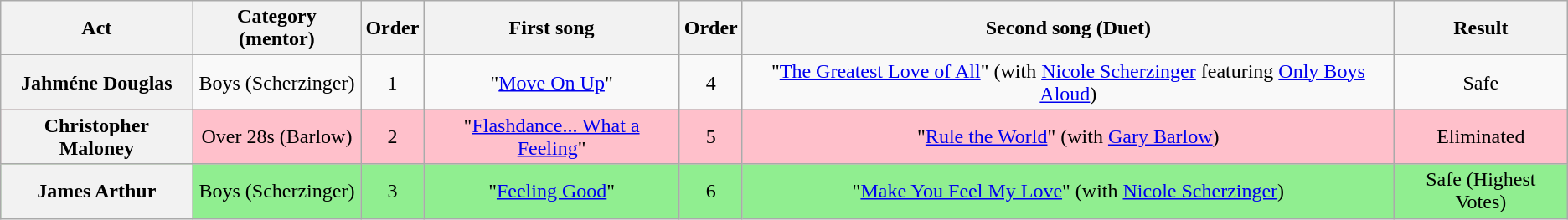<table class="wikitable plainrowheaders" style="text-align:center;">
<tr>
<th scope="col">Act</th>
<th scope="col">Category (mentor)</th>
<th scope="col">Order</th>
<th scope="col">First song</th>
<th scope="col">Order</th>
<th scope="col">Second song (Duet)</th>
<th scope="col">Result</th>
</tr>
<tr>
<th scope="row">Jahméne Douglas</th>
<td>Boys (Scherzinger)</td>
<td>1</td>
<td>"<a href='#'>Move On Up</a>"</td>
<td>4</td>
<td>"<a href='#'>The Greatest Love of All</a>" (with <a href='#'>Nicole Scherzinger</a> featuring <a href='#'>Only Boys Aloud</a>)</td>
<td>Safe</td>
</tr>
<tr style="background:pink;">
<th scope="row">Christopher Maloney</th>
<td>Over 28s (Barlow)</td>
<td>2</td>
<td>"<a href='#'>Flashdance... What a Feeling</a>"</td>
<td>5</td>
<td>"<a href='#'>Rule the World</a>" (with <a href='#'>Gary Barlow</a>)</td>
<td>Eliminated</td>
</tr>
<tr style="background:lightgreen;">
<th scope="row">James Arthur</th>
<td>Boys (Scherzinger)</td>
<td>3</td>
<td>"<a href='#'>Feeling Good</a>"</td>
<td>6</td>
<td>"<a href='#'>Make You Feel My Love</a>" (with <a href='#'>Nicole Scherzinger</a>) </td>
<td>Safe (Highest Votes)</td>
</tr>
</table>
